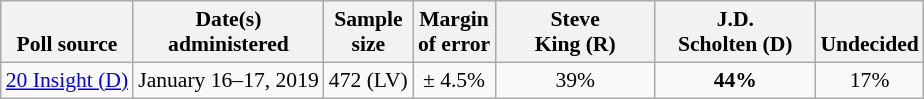<table class="wikitable" style="font-size:90%;text-align:center;">
<tr valign=bottom>
<th>Poll source</th>
<th>Date(s)<br>administered</th>
<th>Sample<br>size</th>
<th>Margin<br>of error</th>
<th style="width:100px;">Steve<br>King (R)</th>
<th style="width:100px;">J.D.<br>Scholten (D)</th>
<th>Undecided</th>
</tr>
<tr>
<td style="text-align:left;"><a href='#'>20 Insight (D)</a></td>
<td>January 16–17, 2019</td>
<td>472 (LV)</td>
<td>± 4.5%</td>
<td>39%</td>
<td><strong>44%</strong></td>
<td>17%</td>
</tr>
</table>
